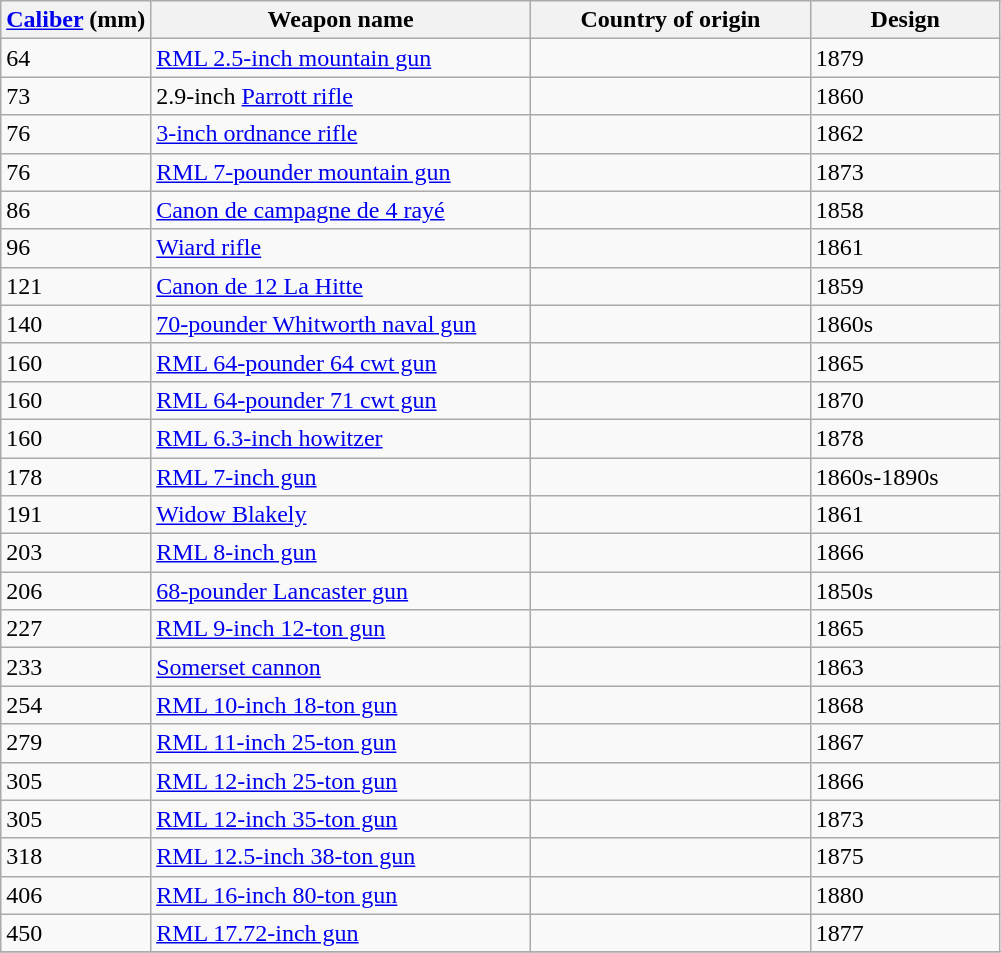<table class="wikitable sortable" style="font-size:100%;">
<tr>
<th width=15%><a href='#'>Caliber</a> (mm)</th>
<th width=38%>Weapon name</th>
<th width=28%>Country of origin</th>
<th width=19%>Design</th>
</tr>
<tr>
<td>64</td>
<td><a href='#'>RML 2.5-inch mountain gun</a></td>
<td></td>
<td>1879</td>
</tr>
<tr>
<td>73</td>
<td>2.9-inch <a href='#'>Parrott rifle</a></td>
<td></td>
<td>1860</td>
</tr>
<tr>
<td>76</td>
<td><a href='#'>3-inch ordnance rifle</a></td>
<td></td>
<td>1862</td>
</tr>
<tr>
<td>76</td>
<td><a href='#'>RML 7-pounder mountain gun</a></td>
<td></td>
<td>1873</td>
</tr>
<tr>
<td>86</td>
<td><a href='#'>Canon de campagne de 4 rayé</a></td>
<td></td>
<td>1858</td>
</tr>
<tr>
<td>96</td>
<td><a href='#'>Wiard rifle</a></td>
<td></td>
<td>1861</td>
</tr>
<tr>
<td>121</td>
<td><a href='#'>Canon de 12 La Hitte</a></td>
<td></td>
<td>1859</td>
</tr>
<tr>
<td>140</td>
<td><a href='#'>70-pounder Whitworth naval gun</a></td>
<td></td>
<td>1860s</td>
</tr>
<tr>
<td>160</td>
<td><a href='#'>RML 64-pounder 64 cwt gun</a></td>
<td></td>
<td>1865</td>
</tr>
<tr>
<td>160</td>
<td><a href='#'>RML 64-pounder 71 cwt gun</a></td>
<td></td>
<td>1870</td>
</tr>
<tr ->
<td>160</td>
<td><a href='#'>RML 6.3-inch howitzer</a></td>
<td></td>
<td>1878</td>
</tr>
<tr>
<td>178</td>
<td><a href='#'>RML 7-inch gun</a></td>
<td></td>
<td>1860s-1890s</td>
</tr>
<tr>
<td>191</td>
<td><a href='#'>Widow Blakely</a></td>
<td></td>
<td>1861</td>
</tr>
<tr>
<td>203</td>
<td><a href='#'>RML 8-inch gun</a></td>
<td></td>
<td>1866</td>
</tr>
<tr>
<td>206</td>
<td><a href='#'>68-pounder Lancaster gun</a></td>
<td></td>
<td>1850s</td>
</tr>
<tr>
<td>227</td>
<td><a href='#'>RML 9-inch 12-ton gun</a></td>
<td></td>
<td>1865</td>
</tr>
<tr>
<td>233</td>
<td><a href='#'>Somerset cannon</a></td>
<td></td>
<td>1863</td>
</tr>
<tr>
<td>254</td>
<td><a href='#'>RML 10-inch 18-ton gun</a></td>
<td></td>
<td>1868</td>
</tr>
<tr>
<td>279</td>
<td><a href='#'>RML 11-inch 25-ton gun</a></td>
<td></td>
<td>1867</td>
</tr>
<tr>
<td>305</td>
<td><a href='#'>RML 12-inch 25-ton gun</a></td>
<td></td>
<td>1866</td>
</tr>
<tr>
<td>305</td>
<td><a href='#'>RML 12-inch 35-ton gun</a></td>
<td></td>
<td>1873</td>
</tr>
<tr>
<td>318</td>
<td><a href='#'>RML 12.5-inch 38-ton gun</a></td>
<td></td>
<td>1875</td>
</tr>
<tr>
<td>406</td>
<td><a href='#'>RML 16-inch 80-ton gun</a></td>
<td></td>
<td>1880</td>
</tr>
<tr>
<td>450</td>
<td><a href='#'>RML 17.72-inch gun</a></td>
<td></td>
<td>1877</td>
</tr>
<tr>
</tr>
</table>
